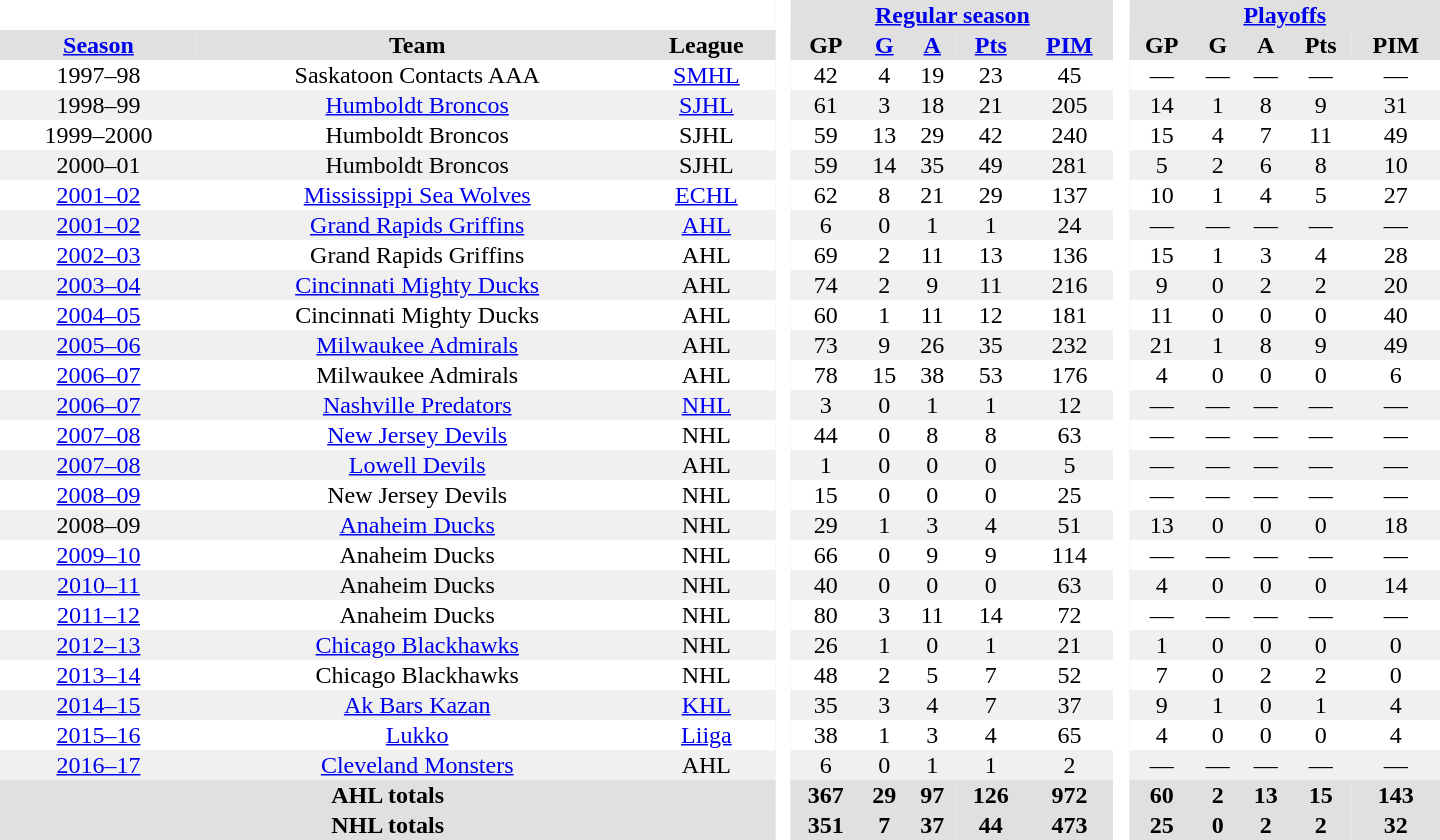<table border="0" cellpadding="1" cellspacing="0" style="text-align:center; width:60em">
<tr bgcolor="#e0e0e0">
<th colspan="3" bgcolor="#ffffff"> </th>
<th rowspan="99" bgcolor="#ffffff"> </th>
<th colspan="5"><a href='#'>Regular season</a></th>
<th rowspan="99" bgcolor="#ffffff"> </th>
<th colspan="5"><a href='#'>Playoffs</a></th>
</tr>
<tr bgcolor="#e0e0e0">
<th><a href='#'>Season</a></th>
<th>Team</th>
<th>League</th>
<th>GP</th>
<th><a href='#'>G</a></th>
<th><a href='#'>A</a></th>
<th><a href='#'>Pts</a></th>
<th><a href='#'>PIM</a></th>
<th>GP</th>
<th>G</th>
<th>A</th>
<th>Pts</th>
<th>PIM</th>
</tr>
<tr>
<td>1997–98</td>
<td>Saskatoon Contacts AAA</td>
<td><a href='#'>SMHL</a></td>
<td>42</td>
<td>4</td>
<td>19</td>
<td>23</td>
<td>45</td>
<td>—</td>
<td>—</td>
<td>—</td>
<td>—</td>
<td>—</td>
</tr>
<tr bgcolor="#f0f0f0">
<td>1998–99</td>
<td><a href='#'>Humboldt Broncos</a></td>
<td><a href='#'>SJHL</a></td>
<td>61</td>
<td>3</td>
<td>18</td>
<td>21</td>
<td>205</td>
<td>14</td>
<td>1</td>
<td>8</td>
<td>9</td>
<td>31</td>
</tr>
<tr>
<td>1999–2000</td>
<td>Humboldt Broncos</td>
<td>SJHL</td>
<td>59</td>
<td>13</td>
<td>29</td>
<td>42</td>
<td>240</td>
<td>15</td>
<td>4</td>
<td>7</td>
<td>11</td>
<td>49</td>
</tr>
<tr bgcolor="#f0f0f0">
<td>2000–01</td>
<td>Humboldt Broncos</td>
<td>SJHL</td>
<td>59</td>
<td>14</td>
<td>35</td>
<td>49</td>
<td>281</td>
<td>5</td>
<td>2</td>
<td>6</td>
<td>8</td>
<td>10</td>
</tr>
<tr>
<td><a href='#'>2001–02</a></td>
<td><a href='#'>Mississippi Sea Wolves</a></td>
<td><a href='#'>ECHL</a></td>
<td>62</td>
<td>8</td>
<td>21</td>
<td>29</td>
<td>137</td>
<td>10</td>
<td>1</td>
<td>4</td>
<td>5</td>
<td>27</td>
</tr>
<tr bgcolor="#f0f0f0">
<td><a href='#'>2001–02</a></td>
<td><a href='#'>Grand Rapids Griffins</a></td>
<td><a href='#'>AHL</a></td>
<td>6</td>
<td>0</td>
<td>1</td>
<td>1</td>
<td>24</td>
<td>—</td>
<td>—</td>
<td>—</td>
<td>—</td>
<td>—</td>
</tr>
<tr>
<td><a href='#'>2002–03</a></td>
<td>Grand Rapids Griffins</td>
<td>AHL</td>
<td>69</td>
<td>2</td>
<td>11</td>
<td>13</td>
<td>136</td>
<td>15</td>
<td>1</td>
<td>3</td>
<td>4</td>
<td>28</td>
</tr>
<tr bgcolor="#f0f0f0">
<td><a href='#'>2003–04</a></td>
<td><a href='#'>Cincinnati Mighty Ducks</a></td>
<td>AHL</td>
<td>74</td>
<td>2</td>
<td>9</td>
<td>11</td>
<td>216</td>
<td>9</td>
<td>0</td>
<td>2</td>
<td>2</td>
<td>20</td>
</tr>
<tr>
<td><a href='#'>2004–05</a></td>
<td>Cincinnati Mighty Ducks</td>
<td>AHL</td>
<td>60</td>
<td>1</td>
<td>11</td>
<td>12</td>
<td>181</td>
<td>11</td>
<td>0</td>
<td>0</td>
<td>0</td>
<td>40</td>
</tr>
<tr bgcolor="#f0f0f0">
<td><a href='#'>2005–06</a></td>
<td><a href='#'>Milwaukee Admirals</a></td>
<td>AHL</td>
<td>73</td>
<td>9</td>
<td>26</td>
<td>35</td>
<td>232</td>
<td>21</td>
<td>1</td>
<td>8</td>
<td>9</td>
<td>49</td>
</tr>
<tr>
<td><a href='#'>2006–07</a></td>
<td>Milwaukee Admirals</td>
<td>AHL</td>
<td>78</td>
<td>15</td>
<td>38</td>
<td>53</td>
<td>176</td>
<td>4</td>
<td>0</td>
<td>0</td>
<td>0</td>
<td>6</td>
</tr>
<tr bgcolor="#f0f0f0">
<td><a href='#'>2006–07</a></td>
<td><a href='#'>Nashville Predators</a></td>
<td><a href='#'>NHL</a></td>
<td>3</td>
<td>0</td>
<td>1</td>
<td>1</td>
<td>12</td>
<td>—</td>
<td>—</td>
<td>—</td>
<td>—</td>
<td>—</td>
</tr>
<tr>
<td><a href='#'>2007–08</a></td>
<td><a href='#'>New Jersey Devils</a></td>
<td>NHL</td>
<td>44</td>
<td>0</td>
<td>8</td>
<td>8</td>
<td>63</td>
<td>—</td>
<td>—</td>
<td>—</td>
<td>—</td>
<td>—</td>
</tr>
<tr bgcolor="#f0f0f0">
<td><a href='#'>2007–08</a></td>
<td><a href='#'>Lowell Devils</a></td>
<td>AHL</td>
<td>1</td>
<td>0</td>
<td>0</td>
<td>0</td>
<td>5</td>
<td>—</td>
<td>—</td>
<td>—</td>
<td>—</td>
<td>—</td>
</tr>
<tr>
<td><a href='#'>2008–09</a></td>
<td>New Jersey Devils</td>
<td>NHL</td>
<td>15</td>
<td>0</td>
<td>0</td>
<td>0</td>
<td>25</td>
<td>—</td>
<td>—</td>
<td>—</td>
<td>—</td>
<td>—</td>
</tr>
<tr bgcolor="#f0f0f0">
<td>2008–09</td>
<td><a href='#'>Anaheim Ducks</a></td>
<td>NHL</td>
<td>29</td>
<td>1</td>
<td>3</td>
<td>4</td>
<td>51</td>
<td>13</td>
<td>0</td>
<td>0</td>
<td>0</td>
<td>18</td>
</tr>
<tr>
<td><a href='#'>2009–10</a></td>
<td>Anaheim Ducks</td>
<td>NHL</td>
<td>66</td>
<td>0</td>
<td>9</td>
<td>9</td>
<td>114</td>
<td>—</td>
<td>—</td>
<td>—</td>
<td>—</td>
<td>—</td>
</tr>
<tr bgcolor="#f0f0f0">
<td><a href='#'>2010–11</a></td>
<td>Anaheim Ducks</td>
<td>NHL</td>
<td>40</td>
<td>0</td>
<td>0</td>
<td>0</td>
<td>63</td>
<td>4</td>
<td>0</td>
<td>0</td>
<td>0</td>
<td>14</td>
</tr>
<tr>
<td><a href='#'>2011–12</a></td>
<td>Anaheim Ducks</td>
<td>NHL</td>
<td>80</td>
<td>3</td>
<td>11</td>
<td>14</td>
<td>72</td>
<td>—</td>
<td>—</td>
<td>—</td>
<td>—</td>
<td>—</td>
</tr>
<tr bgcolor="#f0f0f0">
<td><a href='#'>2012–13</a></td>
<td><a href='#'>Chicago Blackhawks</a></td>
<td>NHL</td>
<td>26</td>
<td>1</td>
<td>0</td>
<td>1</td>
<td>21</td>
<td>1</td>
<td>0</td>
<td>0</td>
<td>0</td>
<td>0</td>
</tr>
<tr>
<td><a href='#'>2013–14</a></td>
<td>Chicago Blackhawks</td>
<td>NHL</td>
<td>48</td>
<td>2</td>
<td>5</td>
<td>7</td>
<td>52</td>
<td>7</td>
<td>0</td>
<td>2</td>
<td>2</td>
<td>0</td>
</tr>
<tr bgcolor="#f0f0f0">
<td><a href='#'>2014–15</a></td>
<td><a href='#'>Ak Bars Kazan</a></td>
<td><a href='#'>KHL</a></td>
<td>35</td>
<td>3</td>
<td>4</td>
<td>7</td>
<td>37</td>
<td>9</td>
<td>1</td>
<td>0</td>
<td>1</td>
<td>4</td>
</tr>
<tr>
<td><a href='#'>2015–16</a></td>
<td><a href='#'>Lukko</a></td>
<td><a href='#'>Liiga</a></td>
<td>38</td>
<td>1</td>
<td>3</td>
<td>4</td>
<td>65</td>
<td>4</td>
<td>0</td>
<td>0</td>
<td>0</td>
<td>4</td>
</tr>
<tr bgcolor="#f0f0f0">
<td><a href='#'>2016–17</a></td>
<td><a href='#'>Cleveland Monsters</a></td>
<td>AHL</td>
<td>6</td>
<td>0</td>
<td>1</td>
<td>1</td>
<td>2</td>
<td>—</td>
<td>—</td>
<td>—</td>
<td>—</td>
<td>—</td>
</tr>
<tr bgcolor="#e0e0e0">
<th colspan="3">AHL totals</th>
<th>367</th>
<th>29</th>
<th>97</th>
<th>126</th>
<th>972</th>
<th>60</th>
<th>2</th>
<th>13</th>
<th>15</th>
<th>143</th>
</tr>
<tr bgcolor="#e0e0e0">
<th colspan="3">NHL totals</th>
<th>351</th>
<th>7</th>
<th>37</th>
<th>44</th>
<th>473</th>
<th>25</th>
<th>0</th>
<th>2</th>
<th>2</th>
<th>32</th>
</tr>
</table>
